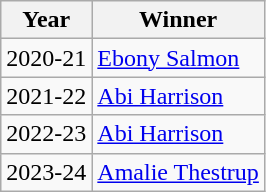<table class="wikitable">
<tr>
<th>Year</th>
<th>Winner</th>
</tr>
<tr>
<td>2020-21</td>
<td>  <a href='#'>Ebony Salmon</a></td>
</tr>
<tr>
<td>2021-22</td>
<td> <a href='#'>Abi Harrison</a></td>
</tr>
<tr>
<td>2022-23</td>
<td> <a href='#'>Abi Harrison</a></td>
</tr>
<tr>
<td>2023-24</td>
<td><a href='#'>Amalie Thestrup</a></td>
</tr>
</table>
